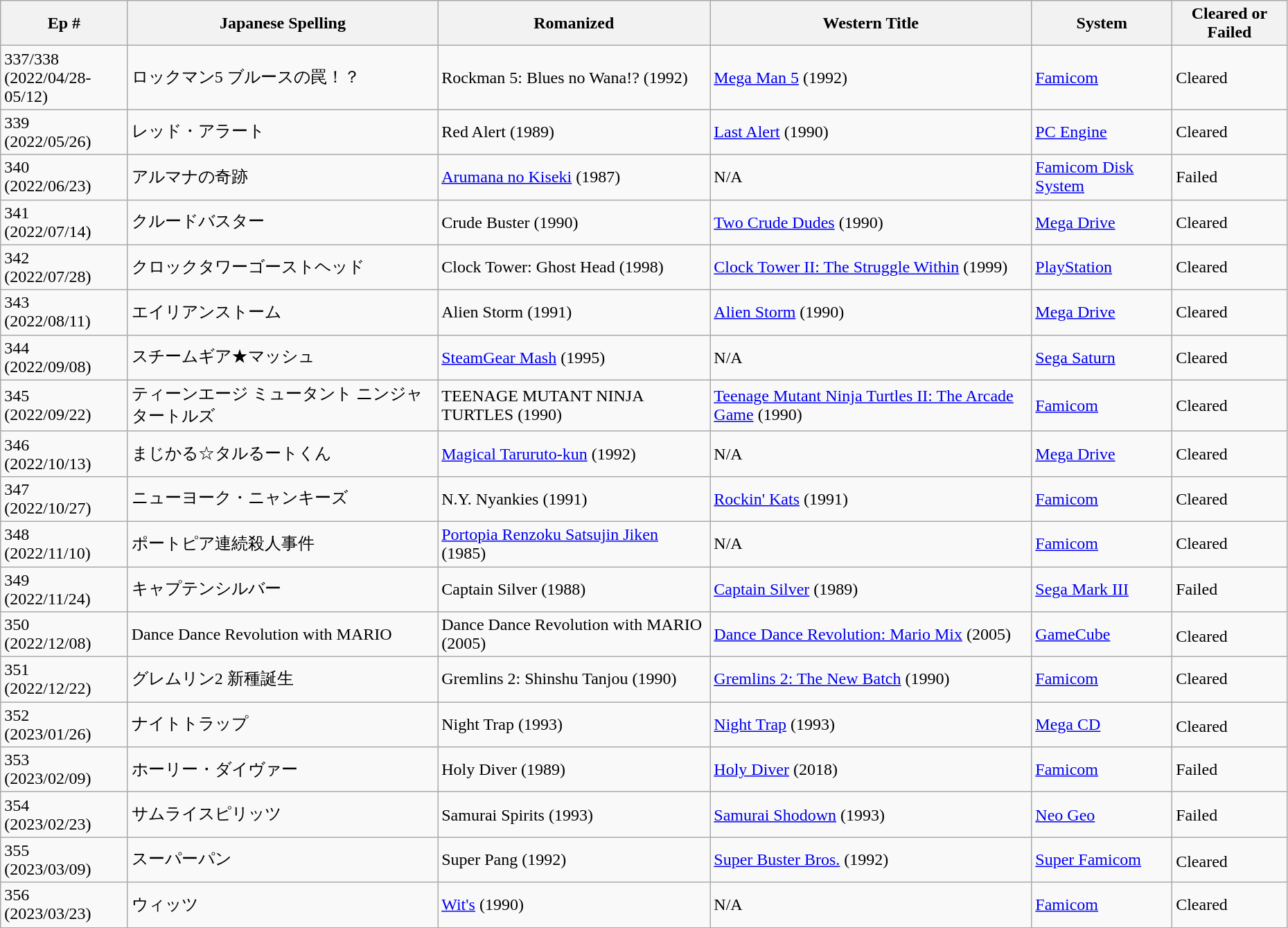<table class="wikitable" style="width:98%;">
<tr>
<th>Ep #</th>
<th>Japanese Spelling</th>
<th>Romanized</th>
<th>Western Title</th>
<th>System</th>
<th>Cleared or Failed</th>
</tr>
<tr>
<td>337/338<br>(2022/04/28-05/12)</td>
<td>ロックマン5 ブルースの罠！？</td>
<td>Rockman 5: Blues no Wana!? (1992)</td>
<td><a href='#'>Mega Man 5</a> (1992)</td>
<td><a href='#'>Famicom</a></td>
<td>Cleared</td>
</tr>
<tr>
<td>339<br>(2022/05/26)</td>
<td>レッド・アラート</td>
<td>Red Alert (1989)</td>
<td><a href='#'>Last Alert</a> (1990)</td>
<td><a href='#'>PC Engine</a></td>
<td>Cleared</td>
</tr>
<tr>
<td>340<br>(2022/06/23)</td>
<td>アルマナの奇跡</td>
<td><a href='#'>Arumana no Kiseki</a> (1987)</td>
<td>N/A</td>
<td><a href='#'>Famicom Disk System</a></td>
<td>Failed</td>
</tr>
<tr>
<td>341<br>(2022/07/14)</td>
<td>クルードバスター</td>
<td>Crude Buster (1990)</td>
<td><a href='#'>Two Crude Dudes</a> (1990)</td>
<td><a href='#'>Mega Drive</a></td>
<td>Cleared</td>
</tr>
<tr>
<td>342<br>(2022/07/28)</td>
<td>クロックタワーゴーストヘッド</td>
<td>Clock Tower: Ghost Head (1998)</td>
<td><a href='#'>Clock Tower II: The Struggle Within</a> (1999)</td>
<td><a href='#'>PlayStation</a></td>
<td>Cleared</td>
</tr>
<tr>
<td>343<br>(2022/08/11)</td>
<td>エイリアンストーム</td>
<td>Alien Storm (1991)</td>
<td><a href='#'>Alien Storm</a> (1990)</td>
<td><a href='#'>Mega Drive</a></td>
<td>Cleared</td>
</tr>
<tr>
<td>344<br>(2022/09/08)</td>
<td>スチームギア★マッシュ</td>
<td><a href='#'>SteamGear Mash</a> (1995)</td>
<td>N/A</td>
<td><a href='#'>Sega Saturn</a></td>
<td>Cleared</td>
</tr>
<tr>
<td>345<br>(2022/09/22)</td>
<td>ティーンエージ ミュータント ニンジャ タートルズ</td>
<td>TEENAGE MUTANT NINJA TURTLES (1990)</td>
<td><a href='#'>Teenage Mutant Ninja Turtles II: The Arcade Game</a> (1990)</td>
<td><a href='#'>Famicom</a></td>
<td>Cleared</td>
</tr>
<tr>
<td>346<br>(2022/10/13)</td>
<td>まじかる☆タルるートくん</td>
<td><a href='#'>Magical Taruruto-kun</a> (1992)</td>
<td>N/A</td>
<td><a href='#'>Mega Drive</a></td>
<td>Cleared</td>
</tr>
<tr>
<td>347<br>(2022/10/27)</td>
<td>ニューヨーク・ニャンキーズ</td>
<td>N.Y. Nyankies (1991)</td>
<td><a href='#'>Rockin' Kats</a> (1991)</td>
<td><a href='#'>Famicom</a></td>
<td>Cleared</td>
</tr>
<tr>
<td>348<br>(2022/11/10)</td>
<td>ポートピア連続殺人事件</td>
<td><a href='#'>Portopia Renzoku Satsujin Jiken</a> (1985)</td>
<td>N/A</td>
<td><a href='#'>Famicom</a></td>
<td>Cleared</td>
</tr>
<tr>
<td>349<br>(2022/11/24)</td>
<td>キャプテンシルバー</td>
<td>Captain Silver (1988)</td>
<td><a href='#'>Captain Silver</a> (1989)</td>
<td><a href='#'>Sega Mark III</a></td>
<td>Failed</td>
</tr>
<tr>
<td>350<br>(2022/12/08)</td>
<td>Dance Dance Revolution with MARIO</td>
<td>Dance Dance Revolution with MARIO (2005)</td>
<td><a href='#'>Dance Dance Revolution: Mario Mix</a> (2005)</td>
<td><a href='#'>GameCube</a></td>
<td>Cleared<sup></sup></td>
</tr>
<tr>
<td>351<br>(2022/12/22)</td>
<td>グレムリン2 新種誕生</td>
<td>Gremlins 2: Shinshu Tanjou (1990)</td>
<td><a href='#'>Gremlins 2: The New Batch</a> (1990)</td>
<td><a href='#'>Famicom</a></td>
<td>Cleared</td>
</tr>
<tr>
<td>352<br>(2023/01/26)</td>
<td>ナイトトラップ</td>
<td>Night Trap (1993)</td>
<td><a href='#'>Night Trap</a> (1993)</td>
<td><a href='#'>Mega CD</a></td>
<td>Cleared<sup></sup></td>
</tr>
<tr>
<td>353<br>(2023/02/09)</td>
<td>ホーリー・ダイヴァー</td>
<td>Holy Diver (1989)</td>
<td><a href='#'>Holy Diver</a> (2018)</td>
<td><a href='#'>Famicom</a></td>
<td>Failed</td>
</tr>
<tr>
<td>354<br>(2023/02/23)</td>
<td>サムライスピリッツ</td>
<td>Samurai Spirits (1993)</td>
<td><a href='#'>Samurai Shodown</a> (1993)</td>
<td><a href='#'>Neo Geo</a></td>
<td>Failed</td>
</tr>
<tr>
<td>355<br>(2023/03/09)</td>
<td>スーパーパン</td>
<td>Super Pang (1992)</td>
<td><a href='#'>Super Buster Bros.</a> (1992)</td>
<td><a href='#'>Super Famicom</a></td>
<td>Cleared<sup></sup></td>
</tr>
<tr>
<td>356<br>(2023/03/23)</td>
<td>ウィッツ</td>
<td><a href='#'>Wit's</a> (1990)</td>
<td>N/A</td>
<td><a href='#'>Famicom</a></td>
<td>Cleared</td>
</tr>
</table>
